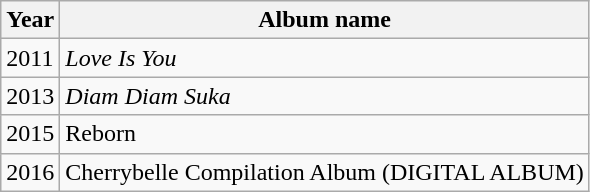<table class="wikitable">
<tr>
<th>Year</th>
<th>Album name</th>
</tr>
<tr>
<td>2011</td>
<td><em>Love Is You</em></td>
</tr>
<tr>
<td>2013</td>
<td><em>Diam Diam Suka</em></td>
</tr>
<tr>
<td>2015</td>
<td>Reborn<em></td>
</tr>
<tr>
<td>2016</td>
<td></em>Cherrybelle Compilation Album (DIGITAL ALBUM)<em></td>
</tr>
</table>
